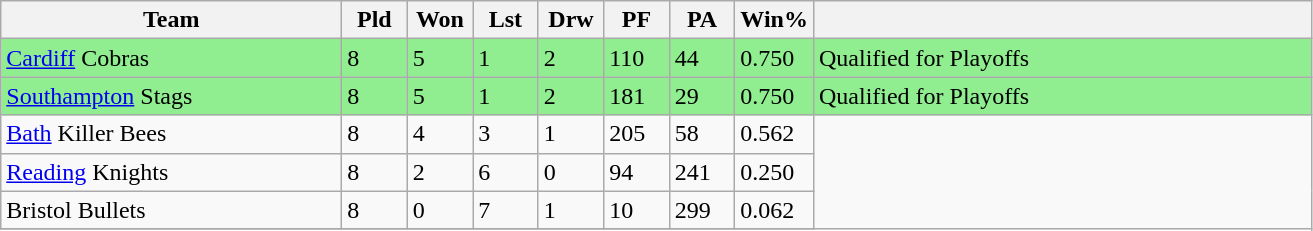<table class="wikitable">
<tr>
<th width=26%>Team</th>
<th width=5%>Pld</th>
<th width=5%>Won</th>
<th width=5%>Lst</th>
<th width=5%>Drw</th>
<th width=5%>PF</th>
<th width=5%>PA</th>
<th width=6%>Win%</th>
<th width=38%></th>
</tr>
<tr style="background:lightgreen">
<td><a href='#'>Cardiff</a> Cobras</td>
<td>8</td>
<td>5</td>
<td>1</td>
<td>2</td>
<td>110</td>
<td>44</td>
<td>0.750</td>
<td>Qualified for Playoffs</td>
</tr>
<tr style="background:lightgreen">
<td><a href='#'>Southampton</a> Stags</td>
<td>8</td>
<td>5</td>
<td>1</td>
<td>2</td>
<td>181</td>
<td>29</td>
<td>0.750</td>
<td>Qualified for Playoffs</td>
</tr>
<tr>
<td><a href='#'>Bath</a> Killer Bees</td>
<td>8</td>
<td>4</td>
<td>3</td>
<td>1</td>
<td>205</td>
<td>58</td>
<td>0.562</td>
</tr>
<tr>
<td><a href='#'>Reading</a> Knights</td>
<td>8</td>
<td>2</td>
<td>6</td>
<td>0</td>
<td>94</td>
<td>241</td>
<td>0.250</td>
</tr>
<tr>
<td>Bristol Bullets</td>
<td>8</td>
<td>0</td>
<td>7</td>
<td>1</td>
<td>10</td>
<td>299</td>
<td>0.062</td>
</tr>
<tr>
</tr>
</table>
